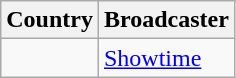<table class="wikitable">
<tr>
<th align=center>Country</th>
<th align=center>Broadcaster</th>
</tr>
<tr>
<td></td>
<td><a href='#'>Showtime</a></td>
</tr>
</table>
